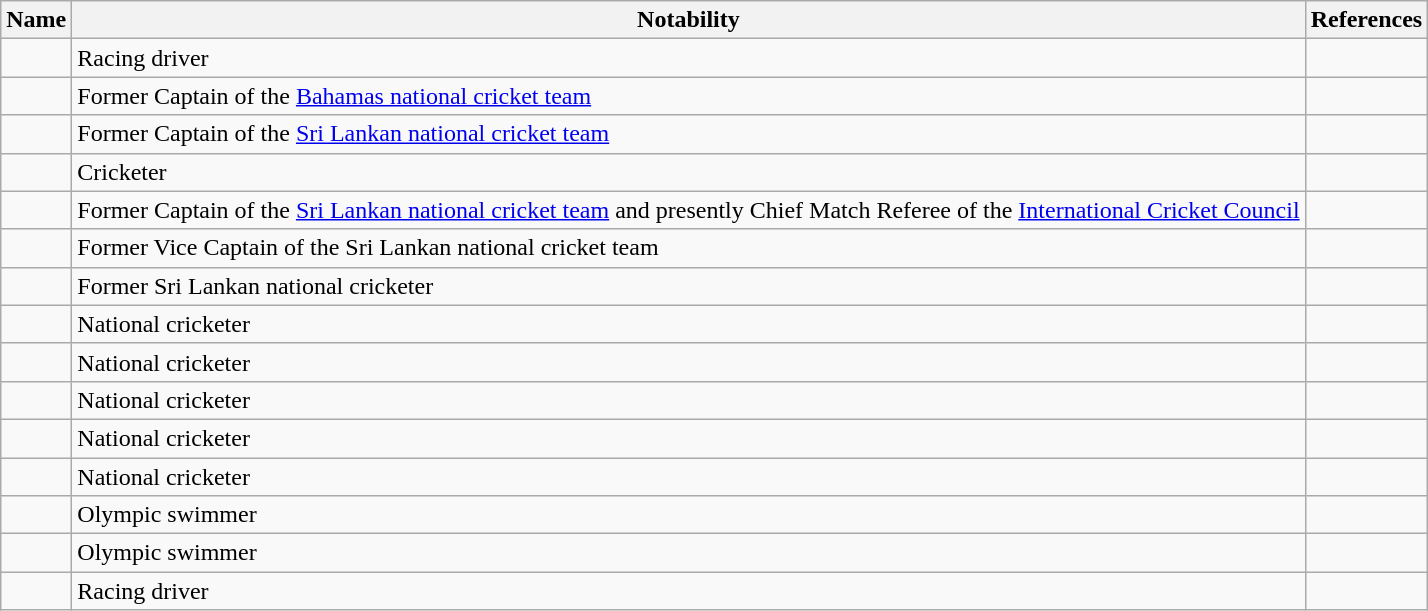<table class="wikitable sortable">
<tr>
<th>Name</th>
<th>Notability</th>
<th>References</th>
</tr>
<tr>
<td></td>
<td>Racing driver</td>
<td></td>
</tr>
<tr>
<td></td>
<td>Former Captain of the <a href='#'>Bahamas national cricket team</a></td>
<td></td>
</tr>
<tr>
<td></td>
<td>Former Captain of the <a href='#'>Sri Lankan national cricket team</a></td>
<td></td>
</tr>
<tr>
<td></td>
<td>Cricketer</td>
<td></td>
</tr>
<tr>
<td></td>
<td>Former Captain of the <a href='#'>Sri Lankan national cricket team</a> and presently Chief Match Referee of the <a href='#'>International Cricket Council</a></td>
<td></td>
</tr>
<tr>
<td></td>
<td>Former Vice Captain of the Sri Lankan national cricket team</td>
<td></td>
</tr>
<tr>
<td></td>
<td>Former Sri Lankan national cricketer</td>
<td></td>
</tr>
<tr>
<td></td>
<td>National cricketer</td>
<td></td>
</tr>
<tr>
<td></td>
<td>National cricketer</td>
<td></td>
</tr>
<tr>
<td></td>
<td>National cricketer</td>
<td></td>
</tr>
<tr>
<td></td>
<td>National cricketer</td>
<td></td>
</tr>
<tr>
<td></td>
<td>National cricketer</td>
<td></td>
</tr>
<tr>
<td></td>
<td>Olympic swimmer</td>
<td></td>
</tr>
<tr>
<td></td>
<td>Olympic swimmer</td>
<td></td>
</tr>
<tr>
<td></td>
<td>Racing driver</td>
<td></td>
</tr>
</table>
